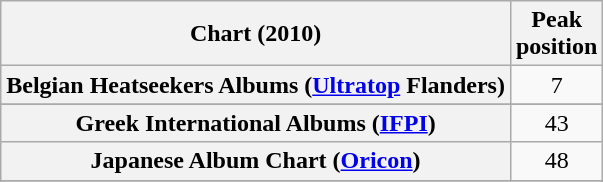<table class="wikitable sortable plainrowheaders" style="text-align:center">
<tr>
<th scope="col">Chart (2010)</th>
<th scope="col">Peak<br>position</th>
</tr>
<tr>
<th scope="row">Belgian Heatseekers Albums (<a href='#'>Ultratop</a> Flanders)</th>
<td>7</td>
</tr>
<tr>
</tr>
<tr>
</tr>
<tr>
</tr>
<tr>
<th scope="row">Greek International Albums (<a href='#'>IFPI</a>)</th>
<td>43</td>
</tr>
<tr>
<th scope="row">Japanese Album Chart (<a href='#'>Oricon</a>)</th>
<td>48</td>
</tr>
<tr>
</tr>
<tr>
</tr>
<tr>
</tr>
<tr>
</tr>
<tr>
</tr>
</table>
